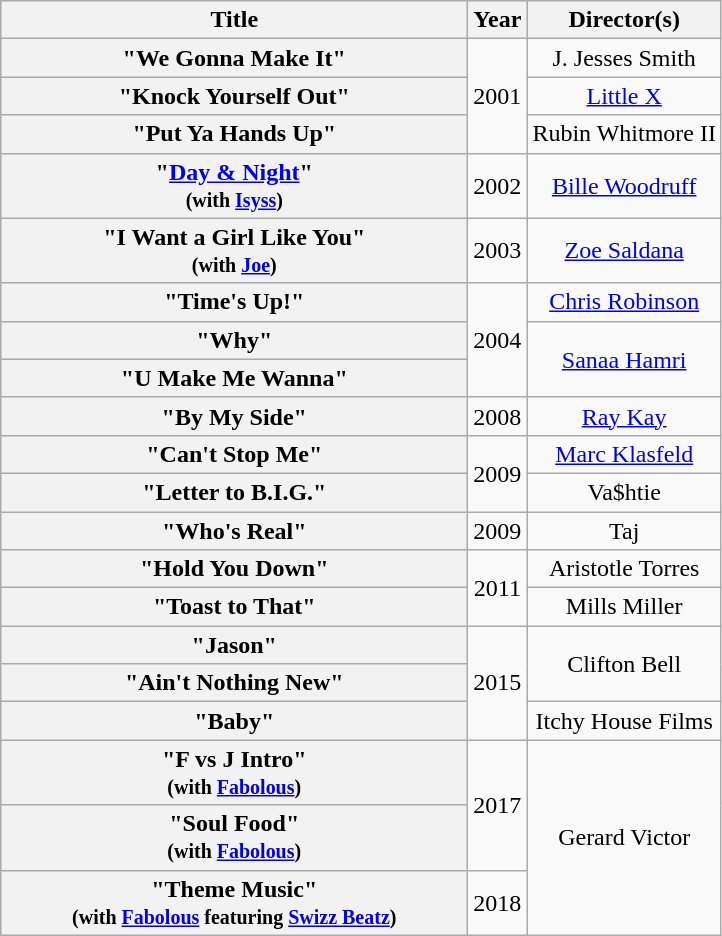<table class="wikitable plainrowheaders" style="text-align:center;">
<tr>
<th scope="col" style="width:19em;">Title</th>
<th scope="col">Year</th>
<th scope="col">Director(s)</th>
</tr>
<tr>
<th scope="row">"We Gonna Make It"</th>
<td rowspan="3">2001</td>
<td>J. Jesses Smith</td>
</tr>
<tr>
<th scope="row">"Knock Yourself Out"</th>
<td><a href='#'>Little X</a></td>
</tr>
<tr>
<th scope="row">"Put Ya Hands Up"</th>
<td>Rubin Whitmore II</td>
</tr>
<tr>
<th scope="row">"<a href='#'>Day & Night</a>"<br><small>(with <a href='#'>Isyss</a>)</small></th>
<td>2002</td>
<td><a href='#'>Bille Woodruff</a></td>
</tr>
<tr>
<th scope="row">"I Want a Girl Like You"<br><small>(with <a href='#'>Joe</a>)</small></th>
<td>2003</td>
<td><a href='#'>Zoe Saldana</a></td>
</tr>
<tr>
<th scope="row">"Time's Up!"</th>
<td rowspan="3">2004</td>
<td><a href='#'>Chris Robinson</a></td>
</tr>
<tr>
<th scope="row">"Why"</th>
<td rowspan="2"><a href='#'>Sanaa Hamri</a></td>
</tr>
<tr>
<th scope="row">"U Make Me Wanna"</th>
</tr>
<tr>
<th scope="row">"By My Side"</th>
<td>2008</td>
<td><a href='#'>Ray Kay</a></td>
</tr>
<tr>
<th scope="row">"Can't Stop Me"</th>
<td rowspan="2">2009</td>
<td><a href='#'>Marc Klasfeld</a></td>
</tr>
<tr>
<th scope="row">"Letter to B.I.G."</th>
<td>Va$htie</td>
</tr>
<tr>
<th scope="row">"Who's Real"</th>
<td>2009</td>
<td>Taj</td>
</tr>
<tr>
<th scope="row">"Hold You Down"</th>
<td rowspan="2">2011</td>
<td>Aristotle Torres</td>
</tr>
<tr>
<th scope="row">"Toast to That"</th>
<td>Mills Miller</td>
</tr>
<tr>
<th scope="row">"Jason"</th>
<td rowspan="3">2015</td>
<td rowspan="2">Clifton Bell</td>
</tr>
<tr>
<th scope="row">"Ain't Nothing New"</th>
</tr>
<tr>
<th scope="row">"Baby"</th>
<td>Itchy House Films</td>
</tr>
<tr>
<th scope="row">"F vs J Intro"<br><small>(with <a href='#'>Fabolous</a>)</small></th>
<td rowspan="2">2017</td>
<td rowspan="3">Gerard Victor</td>
</tr>
<tr>
<th scope="row">"Soul Food"<br><small>(with <a href='#'>Fabolous</a>)</small></th>
</tr>
<tr>
<th scope="row">"Theme Music"<br><small>(with <a href='#'>Fabolous</a> featuring <a href='#'>Swizz Beatz</a>)</small></th>
<td>2018</td>
</tr>
</table>
